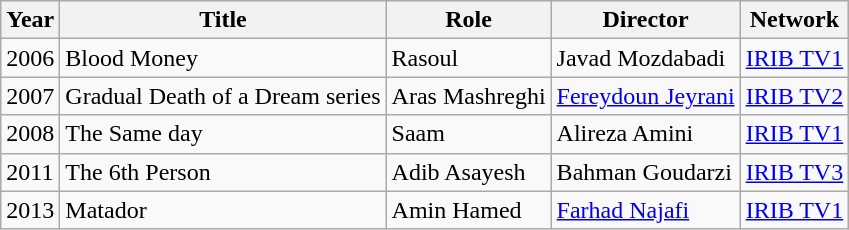<table class="wikitable">
<tr>
<th>Year</th>
<th>Title</th>
<th>Role</th>
<th>Director</th>
<th>Network</th>
</tr>
<tr>
<td>2006</td>
<td>Blood Money</td>
<td>Rasoul</td>
<td>Javad Mozdabadi</td>
<td><a href='#'>IRIB TV1</a></td>
</tr>
<tr>
<td>2007</td>
<td>Gradual Death of a Dream series</td>
<td>Aras Mashreghi</td>
<td><a href='#'>Fereydoun Jeyrani</a></td>
<td><a href='#'>IRIB TV2</a></td>
</tr>
<tr>
<td>2008</td>
<td>The Same day</td>
<td>Saam</td>
<td>Alireza Amini</td>
<td><a href='#'>IRIB TV1</a></td>
</tr>
<tr>
<td>2011</td>
<td>The 6th Person</td>
<td>Adib Asayesh</td>
<td>Bahman Goudarzi</td>
<td><a href='#'>IRIB TV3</a></td>
</tr>
<tr>
<td>2013</td>
<td>Matador</td>
<td>Amin Hamed</td>
<td><a href='#'>Farhad Najafi</a></td>
<td><a href='#'>IRIB TV1</a></td>
</tr>
</table>
